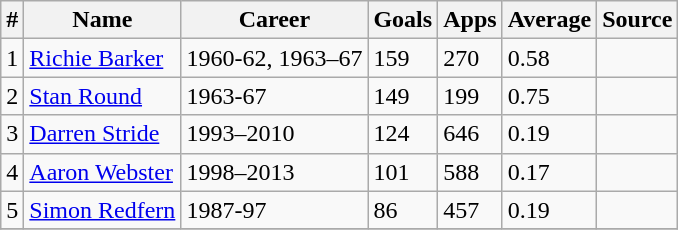<table class="wikitable">
<tr>
<th>#</th>
<th>Name</th>
<th>Career</th>
<th>Goals</th>
<th>Apps</th>
<th>Average</th>
<th>Source</th>
</tr>
<tr>
<td>1</td>
<td> <a href='#'>Richie Barker</a></td>
<td>1960-62, 1963–67</td>
<td>159</td>
<td>270</td>
<td>0.58</td>
<td></td>
</tr>
<tr>
<td>2</td>
<td> <a href='#'>Stan Round</a></td>
<td>1963-67</td>
<td>149</td>
<td>199</td>
<td>0.75</td>
<td></td>
</tr>
<tr>
<td>3</td>
<td> <a href='#'>Darren Stride</a></td>
<td>1993–2010</td>
<td>124</td>
<td>646</td>
<td>0.19</td>
<td></td>
</tr>
<tr>
<td>4</td>
<td> <a href='#'>Aaron Webster</a></td>
<td>1998–2013</td>
<td>101</td>
<td>588</td>
<td>0.17</td>
<td></td>
</tr>
<tr>
<td>5</td>
<td> <a href='#'>Simon Redfern</a></td>
<td>1987-97</td>
<td>86</td>
<td>457</td>
<td>0.19</td>
<td></td>
</tr>
<tr>
</tr>
</table>
